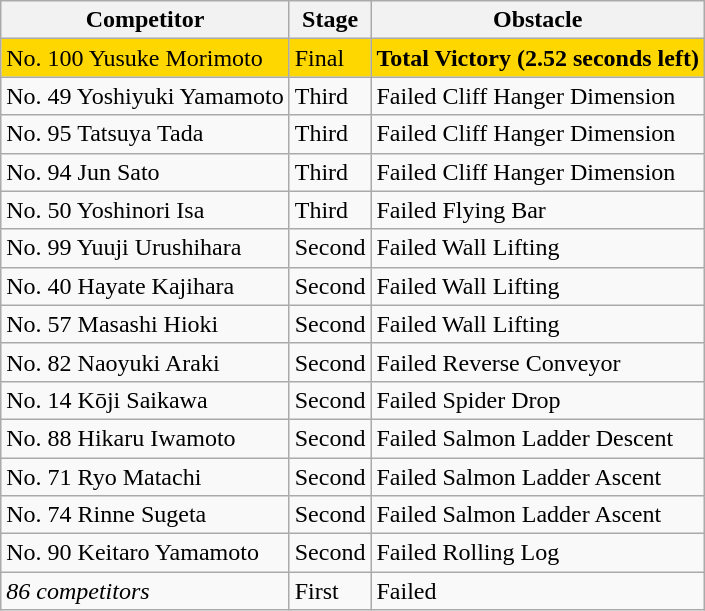<table class="wikitable">
<tr>
<th>Competitor</th>
<th>Stage</th>
<th>Obstacle</th>
</tr>
<tr bgcolor="Gold">
<td>No. 100 Yusuke Morimoto</td>
<td>Final</td>
<td><strong>Total Victory (2.52 seconds left)</strong></td>
</tr>
<tr>
<td>No. 49 Yoshiyuki Yamamoto</td>
<td>Third</td>
<td>Failed Cliff Hanger Dimension</td>
</tr>
<tr>
<td>No. 95 Tatsuya Tada</td>
<td>Third</td>
<td>Failed Cliff Hanger Dimension</td>
</tr>
<tr>
<td>No. 94 Jun Sato</td>
<td>Third</td>
<td>Failed Cliff Hanger Dimension</td>
</tr>
<tr>
<td>No. 50 Yoshinori Isa</td>
<td>Third</td>
<td>Failed Flying Bar</td>
</tr>
<tr>
<td>No. 99 Yuuji Urushihara</td>
<td>Second</td>
<td>Failed Wall Lifting</td>
</tr>
<tr>
<td>No. 40 Hayate Kajihara</td>
<td>Second</td>
<td>Failed Wall Lifting</td>
</tr>
<tr>
<td>No. 57 Masashi Hioki</td>
<td>Second</td>
<td>Failed Wall Lifting</td>
</tr>
<tr>
<td>No. 82 Naoyuki Araki</td>
<td>Second</td>
<td>Failed Reverse Conveyor</td>
</tr>
<tr>
<td>No. 14 Kōji Saikawa</td>
<td>Second</td>
<td>Failed Spider Drop</td>
</tr>
<tr>
<td>No. 88 Hikaru Iwamoto</td>
<td>Second</td>
<td>Failed Salmon Ladder Descent</td>
</tr>
<tr>
<td>No. 71 Ryo Matachi</td>
<td>Second</td>
<td>Failed Salmon Ladder Ascent</td>
</tr>
<tr>
<td>No. 74 Rinne Sugeta</td>
<td>Second</td>
<td>Failed Salmon Ladder Ascent</td>
</tr>
<tr>
<td>No. 90 Keitaro Yamamoto</td>
<td>Second</td>
<td>Failed Rolling Log</td>
</tr>
<tr>
<td><em>86 competitors</em></td>
<td>First</td>
<td>Failed</td>
</tr>
</table>
